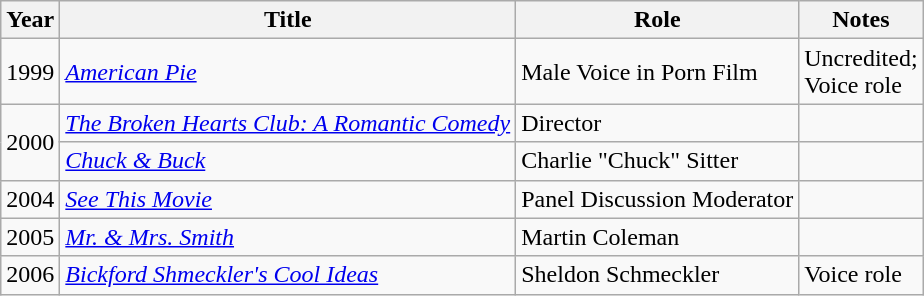<table class=wikitable sortable">
<tr>
<th>Year</th>
<th>Title</th>
<th>Role</th>
<th>Notes</th>
</tr>
<tr>
<td>1999</td>
<td><em><a href='#'>American Pie</a></em></td>
<td>Male Voice in Porn Film</td>
<td>Uncredited;<br>Voice role</td>
</tr>
<tr>
<td rowspan=2>2000</td>
<td><em><a href='#'>The Broken Hearts Club: A Romantic Comedy</a></em></td>
<td>Director</td>
<td></td>
</tr>
<tr>
<td><em><a href='#'>Chuck & Buck</a></em></td>
<td>Charlie "Chuck" Sitter</td>
<td></td>
</tr>
<tr>
<td>2004</td>
<td><em><a href='#'>See This Movie</a></em></td>
<td>Panel Discussion Moderator</td>
<td></td>
</tr>
<tr>
<td>2005</td>
<td><em><a href='#'>Mr. & Mrs. Smith</a></em></td>
<td>Martin Coleman</td>
<td></td>
</tr>
<tr>
<td>2006</td>
<td><em><a href='#'>Bickford Shmeckler's Cool Ideas</a></em></td>
<td>Sheldon Schmeckler</td>
<td>Voice role</td>
</tr>
</table>
